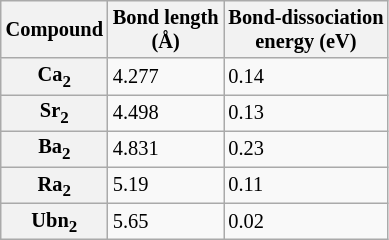<table class="wikitable floatright" style="font-size:85%;">
<tr>
<th>Compound</th>
<th>Bond length<br>(Å)</th>
<th>Bond-dissociation<br>energy (eV)</th>
</tr>
<tr>
<th>Ca<sub>2</sub></th>
<td>4.277</td>
<td>0.14</td>
</tr>
<tr>
<th>Sr<sub>2</sub></th>
<td>4.498</td>
<td>0.13</td>
</tr>
<tr>
<th>Ba<sub>2</sub></th>
<td>4.831</td>
<td>0.23</td>
</tr>
<tr>
<th>Ra<sub>2</sub></th>
<td>5.19</td>
<td>0.11</td>
</tr>
<tr>
<th>Ubn<sub>2</sub></th>
<td>5.65</td>
<td>0.02</td>
</tr>
</table>
